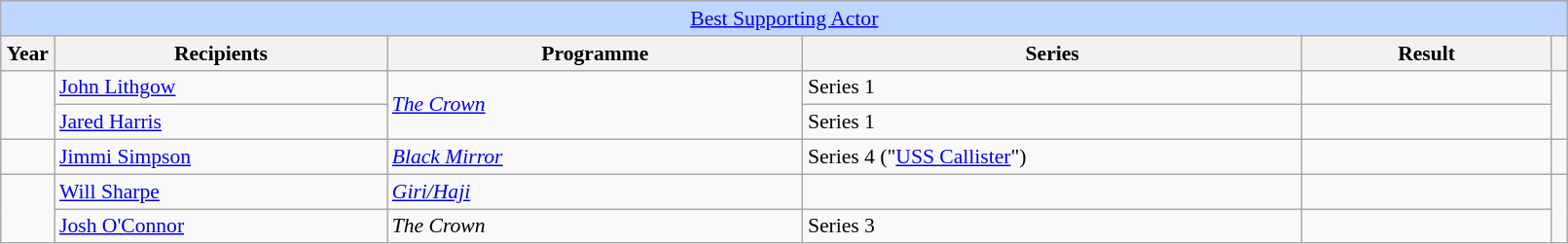<table class="wikitable plainrowheaders" style="font-size: 90%" width=85%>
<tr>
</tr>
<tr ---- bgcolor="#bfd7ff">
<td colspan=6 align=center><a href='#'>Best Supporting Actor</a></td>
</tr>
<tr ---- bgcolor="#ebf5ff">
<th scope="col" style="width:2%;">Year</th>
<th scope="col" style="width:20%;">Recipients</th>
<th scope="col" style="width:25%;">Programme</th>
<th scope="col" style="width:30%;">Series</th>
<th scope="col" style="width:15%;">Result</th>
<th scope="col" class="unsortable" style="width:1%;"></th>
</tr>
<tr>
<td rowspan="2"></td>
<td><a href='#'>John Lithgow</a></td>
<td rowspan="2"><em><a href='#'>The Crown</a></em></td>
<td>Series 1</td>
<td></td>
<td rowspan="2"></td>
</tr>
<tr>
<td><a href='#'>Jared Harris</a></td>
<td>Series 1</td>
<td></td>
</tr>
<tr>
<td></td>
<td><a href='#'>Jimmi Simpson</a></td>
<td><em><a href='#'>Black Mirror</a></em></td>
<td>Series 4 ("<a href='#'>USS Callister</a>")</td>
<td></td>
<td></td>
</tr>
<tr>
<td rowspan="2"></td>
<td><a href='#'>Will Sharpe</a></td>
<td><em><a href='#'>Giri/Haji</a></em></td>
<td></td>
<td></td>
<td rowspan="2"></td>
</tr>
<tr>
<td><a href='#'>Josh O'Connor</a></td>
<td><em>The Crown</em></td>
<td>Series 3</td>
<td></td>
</tr>
</table>
